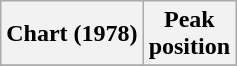<table class="wikitable sortable plainrowheaders" style="text-align:center">
<tr>
<th>Chart (1978)</th>
<th>Peak<br>position</th>
</tr>
<tr>
</tr>
</table>
